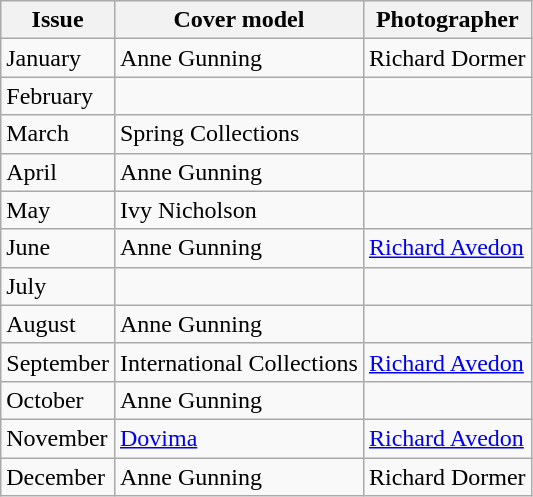<table class="sortable wikitable">
<tr>
<th>Issue</th>
<th>Cover model</th>
<th>Photographer</th>
</tr>
<tr>
<td>January</td>
<td>Anne Gunning</td>
<td>Richard Dormer</td>
</tr>
<tr>
<td>February</td>
<td></td>
<td></td>
</tr>
<tr>
<td>March</td>
<td>Spring Collections</td>
<td></td>
</tr>
<tr>
<td>April</td>
<td>Anne Gunning</td>
<td></td>
</tr>
<tr>
<td>May</td>
<td>Ivy Nicholson</td>
<td></td>
</tr>
<tr>
<td>June</td>
<td>Anne Gunning</td>
<td><a href='#'>Richard Avedon</a></td>
</tr>
<tr>
<td>July</td>
<td></td>
<td></td>
</tr>
<tr>
<td>August</td>
<td>Anne Gunning</td>
<td></td>
</tr>
<tr>
<td>September</td>
<td>International Collections</td>
<td><a href='#'>Richard Avedon</a></td>
</tr>
<tr>
<td>October</td>
<td>Anne Gunning</td>
<td></td>
</tr>
<tr>
<td>November</td>
<td><a href='#'>Dovima</a></td>
<td><a href='#'>Richard Avedon</a></td>
</tr>
<tr>
<td>December</td>
<td>Anne Gunning</td>
<td>Richard Dormer</td>
</tr>
</table>
